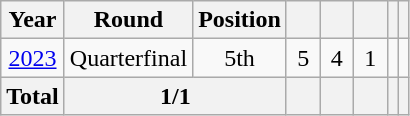<table class="wikitable" style="text-align: center;">
<tr>
<th>Year</th>
<th>Round</th>
<th>Position</th>
<th width="15"></th>
<th width="15"></th>
<th width="15"></th>
<th></th>
<th></th>
</tr>
<tr>
<td> <a href='#'>2023</a></td>
<td>Quarterfinal</td>
<td>5th</td>
<td>5</td>
<td>4</td>
<td>1</td>
<td></td>
</tr>
<tr>
<th>Total</th>
<th colspan="2">1/1</th>
<th></th>
<th></th>
<th></th>
<th></th>
<th></th>
</tr>
</table>
